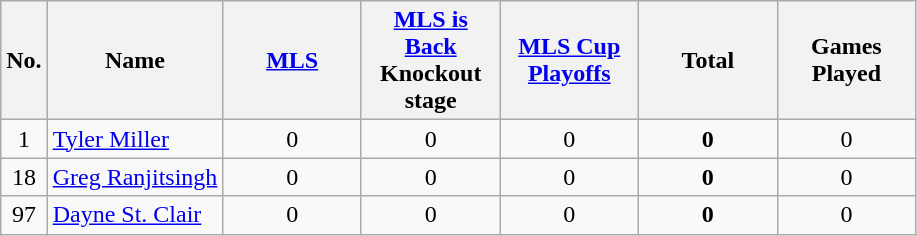<table class="wikitable sortable" style="text-align: center;">
<tr>
<th rowspan=1>No.</th>
<th rowspan=1>Name</th>
<th style="width:85px;"><a href='#'>MLS</a></th>
<th style="width:85px;"><a href='#'>MLS is Back</a><br>Knockout stage</th>
<th style="width:85px;"><a href='#'>MLS Cup Playoffs</a></th>
<th style="width:85px;"><strong>Total</strong></th>
<th style="width:85px;"><strong>Games Played</strong></th>
</tr>
<tr>
<td>1</td>
<td align=left> <a href='#'>Tyler Miller</a></td>
<td>0</td>
<td>0</td>
<td>0</td>
<td><strong>0</strong></td>
<td>0</td>
</tr>
<tr>
<td>18</td>
<td align=left> <a href='#'>Greg Ranjitsingh</a></td>
<td>0</td>
<td>0</td>
<td>0</td>
<td><strong>0</strong></td>
<td>0</td>
</tr>
<tr>
<td>97</td>
<td align=left> <a href='#'>Dayne St. Clair</a></td>
<td>0</td>
<td>0</td>
<td>0</td>
<td><strong>0</strong></td>
<td>0</td>
</tr>
</table>
